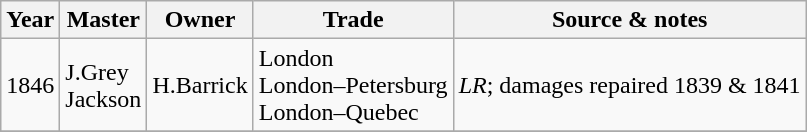<table class=" wikitable">
<tr>
<th>Year</th>
<th>Master</th>
<th>Owner</th>
<th>Trade</th>
<th>Source & notes</th>
</tr>
<tr>
<td>1846</td>
<td>J.Grey<br>Jackson</td>
<td>H.Barrick</td>
<td>London<br>London–Petersburg<br>London–Quebec</td>
<td><em>LR</em>; damages repaired 1839 & 1841</td>
</tr>
<tr>
</tr>
</table>
